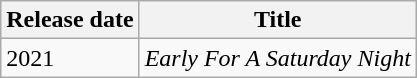<table class="wikitable">
<tr>
<th>Release date</th>
<th>Title</th>
</tr>
<tr>
<td>2021</td>
<td><em>Early For A Saturday Night</em></td>
</tr>
</table>
